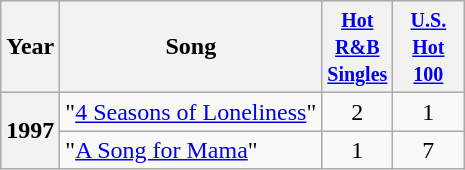<table class="wikitable">
<tr>
<th>Year</th>
<th>Song</th>
<th width="40"><small><a href='#'>Hot R&B Singles</a></small></th>
<th width="40"><small><a href='#'>U.S. Hot 100</a></small></th>
</tr>
<tr>
<th rowspan="2">1997</th>
<td>"<a href='#'>4 Seasons of Loneliness</a>"</td>
<td align="center">2</td>
<td align="center">1</td>
</tr>
<tr>
<td>"<a href='#'>A Song for Mama</a>"</td>
<td align="center">1</td>
<td align="center">7</td>
</tr>
</table>
